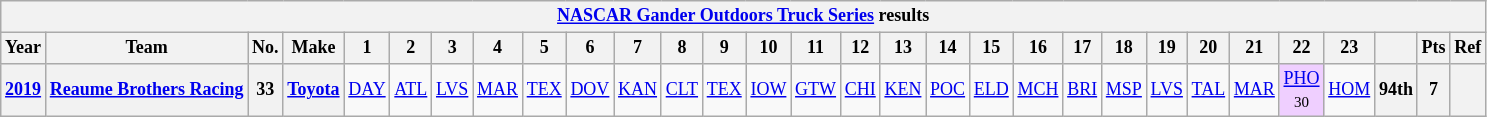<table class="wikitable" style="text-align:center; font-size:75%">
<tr>
<th colspan=45><a href='#'>NASCAR Gander Outdoors Truck Series</a> results</th>
</tr>
<tr>
<th>Year</th>
<th>Team</th>
<th>No.</th>
<th>Make</th>
<th>1</th>
<th>2</th>
<th>3</th>
<th>4</th>
<th>5</th>
<th>6</th>
<th>7</th>
<th>8</th>
<th>9</th>
<th>10</th>
<th>11</th>
<th>12</th>
<th>13</th>
<th>14</th>
<th>15</th>
<th>16</th>
<th>17</th>
<th>18</th>
<th>19</th>
<th>20</th>
<th>21</th>
<th>22</th>
<th>23</th>
<th></th>
<th>Pts</th>
<th>Ref</th>
</tr>
<tr>
<th><a href='#'>2019</a></th>
<th><a href='#'>Reaume Brothers Racing</a></th>
<th>33</th>
<th><a href='#'>Toyota</a></th>
<td><a href='#'>DAY</a></td>
<td><a href='#'>ATL</a></td>
<td><a href='#'>LVS</a></td>
<td><a href='#'>MAR</a></td>
<td><a href='#'>TEX</a></td>
<td><a href='#'>DOV</a></td>
<td><a href='#'>KAN</a></td>
<td><a href='#'>CLT</a></td>
<td><a href='#'>TEX</a></td>
<td><a href='#'>IOW</a></td>
<td><a href='#'>GTW</a></td>
<td><a href='#'>CHI</a></td>
<td><a href='#'>KEN</a></td>
<td><a href='#'>POC</a></td>
<td><a href='#'>ELD</a></td>
<td><a href='#'>MCH</a></td>
<td><a href='#'>BRI</a></td>
<td><a href='#'>MSP</a></td>
<td><a href='#'>LVS</a></td>
<td><a href='#'>TAL</a></td>
<td><a href='#'>MAR</a></td>
<td style="background:#EFCFFF;"><a href='#'>PHO</a><br><small>30</small></td>
<td><a href='#'>HOM</a></td>
<th>94th</th>
<th>7</th>
<th></th>
</tr>
</table>
